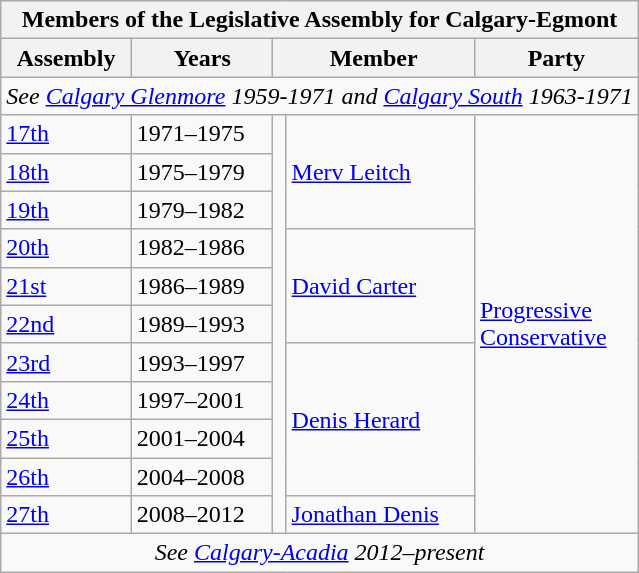<table class="wikitable" align=right>
<tr>
<th colspan=5>Members of the Legislative Assembly for Calgary-Egmont</th>
</tr>
<tr>
<th>Assembly</th>
<th>Years</th>
<th colspan="2">Member</th>
<th>Party</th>
</tr>
<tr>
<td align="center" colspan=5><em>See <a href='#'>Calgary Glenmore</a> 1959-1971 and <a href='#'>Calgary South</a> 1963-1971</em></td>
</tr>
<tr>
<td><a href='#'>17th</a></td>
<td>1971–1975</td>
<td rowspan=11 ></td>
<td rowspan=3><a href='#'>Merv Leitch</a></td>
<td rowspan=11><a href='#'>Progressive<br>Conservative</a></td>
</tr>
<tr>
<td><a href='#'>18th</a></td>
<td>1975–1979</td>
</tr>
<tr>
<td><a href='#'>19th</a></td>
<td>1979–1982</td>
</tr>
<tr>
<td><a href='#'>20th</a></td>
<td>1982–1986</td>
<td rowspan=3><a href='#'>David Carter</a></td>
</tr>
<tr>
<td><a href='#'>21st</a></td>
<td>1986–1989</td>
</tr>
<tr>
<td><a href='#'>22nd</a></td>
<td>1989–1993</td>
</tr>
<tr>
<td><a href='#'>23rd</a></td>
<td>1993–1997</td>
<td rowspan=4><a href='#'>Denis Herard</a></td>
</tr>
<tr>
<td><a href='#'>24th</a></td>
<td>1997–2001</td>
</tr>
<tr>
<td><a href='#'>25th</a></td>
<td>2001–2004</td>
</tr>
<tr>
<td><a href='#'>26th</a></td>
<td>2004–2008</td>
</tr>
<tr>
<td><a href='#'>27th</a></td>
<td>2008–2012</td>
<td><a href='#'>Jonathan Denis</a></td>
</tr>
<tr>
<td align="center" colspan=5><em>See <a href='#'>Calgary-Acadia</a> 2012–present</em></td>
</tr>
</table>
